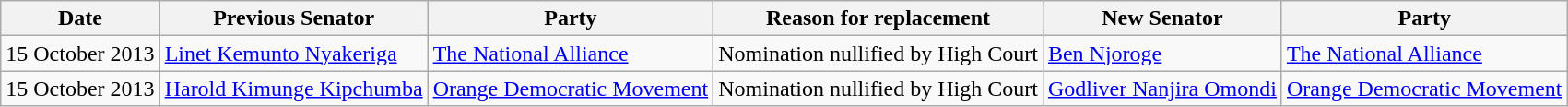<table class=wikitable>
<tr>
<th>Date</th>
<th>Previous Senator</th>
<th>Party</th>
<th>Reason for replacement</th>
<th>New Senator</th>
<th>Party</th>
</tr>
<tr>
<td>15 October 2013</td>
<td><a href='#'>Linet Kemunto Nyakeriga</a></td>
<td><a href='#'>The National Alliance</a></td>
<td>Nomination nullified by High Court</td>
<td><a href='#'>Ben Njoroge</a></td>
<td><a href='#'>The National Alliance</a></td>
</tr>
<tr>
<td>15 October 2013</td>
<td><a href='#'>Harold Kimunge Kipchumba</a></td>
<td><a href='#'>Orange Democratic Movement</a></td>
<td>Nomination nullified by High Court</td>
<td><a href='#'>Godliver Nanjira Omondi</a></td>
<td><a href='#'>Orange Democratic Movement</a></td>
</tr>
</table>
